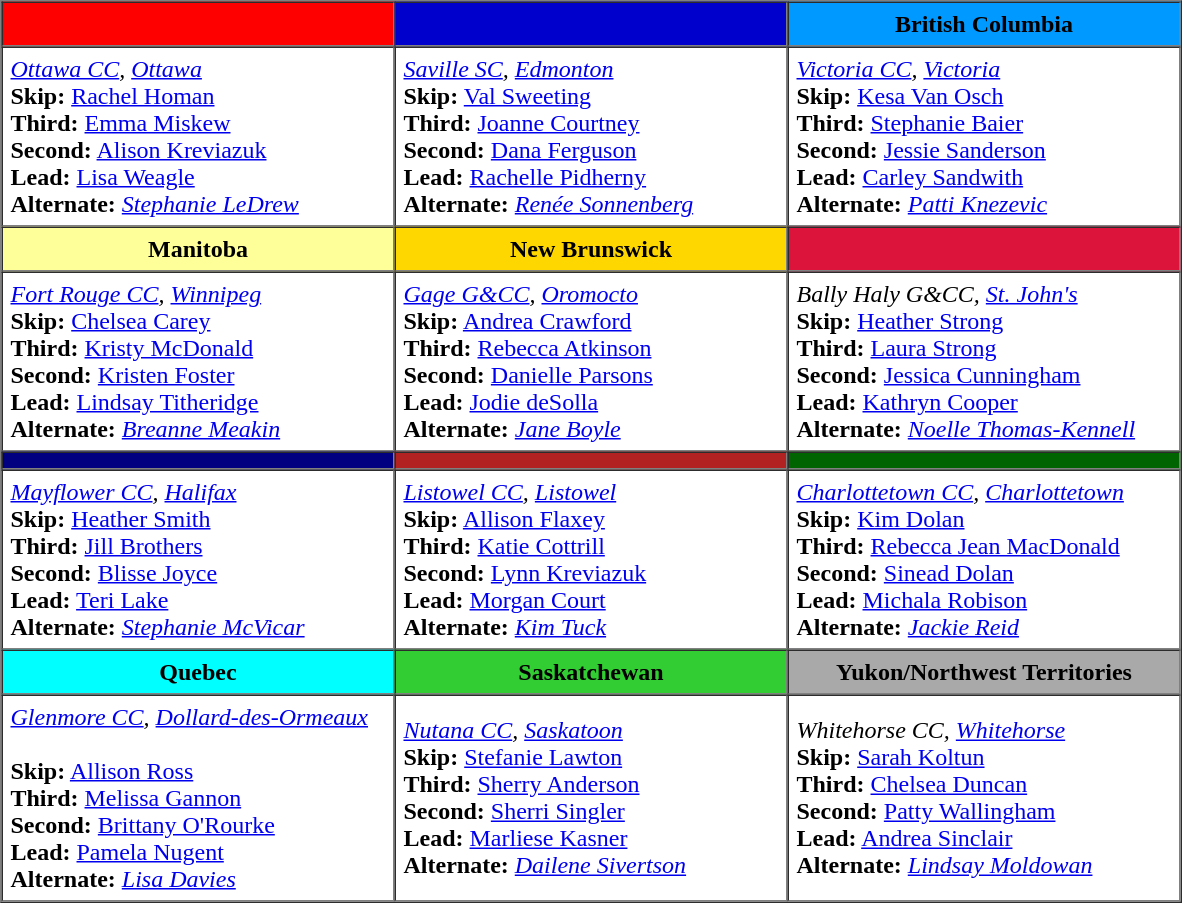<table border=1 cellpadding=5 cellspacing=0>
<tr>
<th bgcolor="#FF0000" width="250"> </th>
<th bgcolor="#0000CD" width="250"> </th>
<th bgcolor="#0099FF" width="250"> British Columbia</th>
</tr>
<tr>
<td><em><a href='#'>Ottawa CC</a>, <a href='#'>Ottawa</a></em><br><strong>Skip:</strong> <a href='#'>Rachel Homan</a><br>
<strong>Third:</strong> <a href='#'>Emma Miskew</a><br>
<strong>Second:</strong> <a href='#'>Alison Kreviazuk</a><br>
<strong>Lead:</strong> <a href='#'>Lisa Weagle</a><br>
<strong>Alternate:</strong> <em><a href='#'>Stephanie LeDrew</a></em></td>
<td><em><a href='#'>Saville SC</a>, <a href='#'>Edmonton</a></em><br><strong>Skip:</strong> <a href='#'>Val Sweeting</a><br> 
<strong>Third:</strong> <a href='#'>Joanne Courtney</a><br>
<strong>Second:</strong> <a href='#'>Dana Ferguson</a><br>
<strong>Lead:</strong> <a href='#'>Rachelle Pidherny</a><br>
<strong>Alternate:</strong> <em><a href='#'>Renée Sonnenberg</a></em></td>
<td><em><a href='#'>Victoria CC</a>, <a href='#'>Victoria</a></em><br><strong>Skip:</strong> <a href='#'>Kesa Van Osch</a><br>
<strong>Third:</strong> <a href='#'>Stephanie Baier</a><br>
<strong>Second:</strong> <a href='#'>Jessie Sanderson</a><br>
<strong>Lead:</strong> <a href='#'>Carley Sandwith</a><br>
<strong>Alternate:</strong> <em><a href='#'>Patti Knezevic</a></em></td>
</tr>
<tr border=1 cellpadding=5 cellspacing=0>
<th bgcolor="#FFFF99" width="250"> Manitoba</th>
<th bgcolor="#FFD700" width="250"> New Brunswick</th>
<th bgcolor="#DC143C" width="250"> </th>
</tr>
<tr>
<td><em><a href='#'>Fort Rouge CC</a>, <a href='#'>Winnipeg</a></em><br><strong>Skip:</strong> <a href='#'>Chelsea Carey</a><br>
<strong>Third:</strong> <a href='#'>Kristy McDonald</a><br>
<strong>Second:</strong> <a href='#'>Kristen Foster</a><br>
<strong>Lead:</strong> <a href='#'>Lindsay Titheridge</a><br>
<strong>Alternate:</strong> <em><a href='#'>Breanne Meakin</a></em></td>
<td><em><a href='#'>Gage G&CC</a>, <a href='#'>Oromocto</a></em><br><strong>Skip:</strong> <a href='#'>Andrea Crawford</a><br>
<strong>Third:</strong> <a href='#'>Rebecca Atkinson</a><br>
<strong>Second:</strong> <a href='#'>Danielle Parsons</a><br>
<strong>Lead:</strong> <a href='#'>Jodie deSolla</a><br>
<strong>Alternate:</strong> <em><a href='#'>Jane Boyle</a></em></td>
<td><em>Bally Haly G&CC, <a href='#'>St. John's</a></em><br><strong>Skip:</strong> <a href='#'>Heather Strong</a><br>
<strong>Third:</strong> <a href='#'>Laura Strong</a><br>
<strong>Second:</strong> <a href='#'>Jessica Cunningham</a><br>
<strong>Lead:</strong> <a href='#'>Kathryn Cooper</a><br>
<strong>Alternate:</strong> <em><a href='#'>Noelle Thomas-Kennell</a></em></td>
</tr>
<tr border=1 cellpadding=5 cellspacing=0>
<th bgcolor="#000080" width="250"> </th>
<th bgcolor="#B22222" width="250"> </th>
<th bgcolor="#006400" width="250"> </th>
</tr>
<tr>
<td><em><a href='#'>Mayflower CC</a>, <a href='#'>Halifax</a></em><br><strong>Skip:</strong> <a href='#'>Heather Smith</a><br>
<strong>Third:</strong> <a href='#'>Jill Brothers</a><br>
<strong>Second:</strong> <a href='#'>Blisse Joyce</a><br>
<strong>Lead:</strong> <a href='#'>Teri Lake</a><br>
<strong>Alternate:</strong> <em><a href='#'>Stephanie McVicar</a></em></td>
<td><em><a href='#'>Listowel CC</a>, <a href='#'>Listowel</a></em><br><strong>Skip:</strong> <a href='#'>Allison Flaxey</a><br>
<strong>Third:</strong> <a href='#'>Katie Cottrill</a><br>
<strong>Second:</strong> <a href='#'>Lynn Kreviazuk</a><br>
<strong>Lead:</strong> <a href='#'>Morgan Court</a><br>
<strong>Alternate:</strong> <em><a href='#'>Kim Tuck</a></em></td>
<td><em><a href='#'>Charlottetown CC</a>, <a href='#'>Charlottetown</a></em><br><strong>Skip:</strong> <a href='#'>Kim Dolan</a><br>
<strong>Third:</strong> <a href='#'>Rebecca Jean MacDonald</a><br>
<strong>Second:</strong> <a href='#'>Sinead Dolan</a><br>
<strong>Lead:</strong> <a href='#'>Michala Robison</a><br>
<strong>Alternate:</strong> <em><a href='#'>Jackie Reid</a></em></td>
</tr>
<tr border=1 cellpadding=5 cellspacing=0>
<th bgcolor="#00FFFF" width="250"> Quebec</th>
<th bgcolor="#32CD32" width="250"> Saskatchewan</th>
<th bgcolor="#A9A9A9" width="250"> Yukon/Northwest Territories</th>
</tr>
<tr>
<td><em><a href='#'>Glenmore CC</a>, <a href='#'>Dollard-des-Ormeaux</a></em><br><br><strong>Skip:</strong> <a href='#'>Allison Ross</a> <br>
<strong>Third:</strong> <a href='#'>Melissa Gannon</a> <br>
<strong>Second:</strong> <a href='#'>Brittany O'Rourke</a><br>
<strong>Lead:</strong> <a href='#'>Pamela Nugent</a> <br>
<strong>Alternate:</strong> <em><a href='#'>Lisa Davies</a></em></td>
<td><em><a href='#'>Nutana CC</a>, <a href='#'>Saskatoon</a></em><br><strong>Skip:</strong> <a href='#'>Stefanie Lawton</a><br>
<strong>Third:</strong> <a href='#'>Sherry Anderson</a><br>
<strong>Second:</strong> <a href='#'>Sherri Singler</a><br>
<strong>Lead:</strong> <a href='#'>Marliese Kasner</a><br>
<strong>Alternate:</strong> <em><a href='#'>Dailene Sivertson</a></em></td>
<td><em>Whitehorse CC, <a href='#'>Whitehorse</a></em><br><strong>Skip:</strong> <a href='#'>Sarah Koltun</a><br>
<strong>Third:</strong> <a href='#'>Chelsea Duncan</a><br>
<strong>Second:</strong> <a href='#'>Patty Wallingham</a><br>
<strong>Lead:</strong> <a href='#'>Andrea Sinclair</a><br>
<strong>Alternate:</strong> <em><a href='#'>Lindsay Moldowan</a></em></td>
</tr>
</table>
